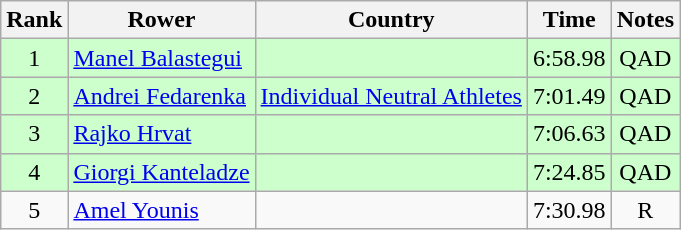<table class="wikitable" style="text-align:center">
<tr>
<th>Rank</th>
<th>Rower</th>
<th>Country</th>
<th>Time</th>
<th>Notes</th>
</tr>
<tr bgcolor=ccffcc>
<td>1</td>
<td align="left"><a href='#'>Manel Balastegui</a></td>
<td align="left"></td>
<td>6:58.98</td>
<td>QAD</td>
</tr>
<tr bgcolor=ccffcc>
<td>2</td>
<td align="left"><a href='#'>Andrei Fedarenka</a></td>
<td align="left"><a href='#'>Individual Neutral Athletes</a></td>
<td>7:01.49</td>
<td>QAD</td>
</tr>
<tr bgcolor=ccffcc>
<td>3</td>
<td align="left"><a href='#'>Rajko Hrvat</a></td>
<td align="left"></td>
<td>7:06.63</td>
<td>QAD</td>
</tr>
<tr bgcolor=ccffcc>
<td>4</td>
<td align="left"><a href='#'>Giorgi Kanteladze</a></td>
<td align="left"></td>
<td>7:24.85</td>
<td>QAD</td>
</tr>
<tr>
<td>5</td>
<td align="left"><a href='#'>Amel Younis</a></td>
<td align="left"></td>
<td>7:30.98</td>
<td>R</td>
</tr>
</table>
